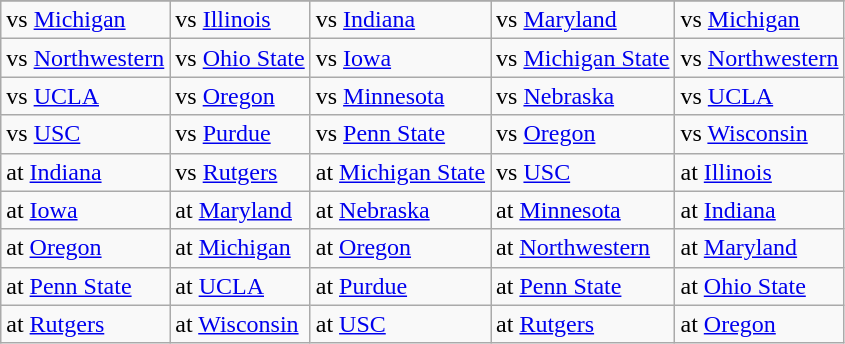<table class="wikitable">
<tr>
</tr>
<tr>
<td>vs <a href='#'>Michigan</a></td>
<td>vs <a href='#'>Illinois</a></td>
<td>vs <a href='#'>Indiana</a></td>
<td>vs <a href='#'>Maryland</a></td>
<td>vs <a href='#'>Michigan</a></td>
</tr>
<tr>
<td>vs <a href='#'>Northwestern</a></td>
<td>vs <a href='#'>Ohio State</a></td>
<td>vs <a href='#'>Iowa</a></td>
<td>vs <a href='#'>Michigan State</a></td>
<td>vs <a href='#'>Northwestern</a></td>
</tr>
<tr>
<td>vs <a href='#'>UCLA</a></td>
<td>vs <a href='#'>Oregon</a></td>
<td>vs <a href='#'>Minnesota</a></td>
<td>vs <a href='#'>Nebraska</a></td>
<td>vs <a href='#'>UCLA</a></td>
</tr>
<tr>
<td>vs <a href='#'>USC</a></td>
<td>vs <a href='#'>Purdue</a></td>
<td>vs <a href='#'>Penn State</a></td>
<td>vs <a href='#'>Oregon</a></td>
<td>vs <a href='#'>Wisconsin</a></td>
</tr>
<tr>
<td>at <a href='#'>Indiana</a></td>
<td>vs <a href='#'>Rutgers</a></td>
<td>at <a href='#'>Michigan State</a></td>
<td>vs <a href='#'>USC</a></td>
<td>at <a href='#'>Illinois</a></td>
</tr>
<tr>
<td>at <a href='#'>Iowa</a></td>
<td>at <a href='#'>Maryland</a></td>
<td>at <a href='#'>Nebraska</a></td>
<td>at <a href='#'>Minnesota</a></td>
<td>at <a href='#'>Indiana</a></td>
</tr>
<tr>
<td>at <a href='#'>Oregon</a></td>
<td>at <a href='#'>Michigan</a></td>
<td>at <a href='#'>Oregon</a></td>
<td>at <a href='#'>Northwestern</a></td>
<td>at <a href='#'>Maryland</a></td>
</tr>
<tr>
<td>at <a href='#'>Penn State</a></td>
<td>at <a href='#'>UCLA</a></td>
<td>at <a href='#'>Purdue</a></td>
<td>at <a href='#'>Penn State</a></td>
<td>at <a href='#'>Ohio State</a></td>
</tr>
<tr>
<td>at <a href='#'>Rutgers</a></td>
<td>at <a href='#'>Wisconsin</a></td>
<td>at <a href='#'>USC</a></td>
<td>at <a href='#'>Rutgers</a></td>
<td>at <a href='#'>Oregon</a></td>
</tr>
</table>
